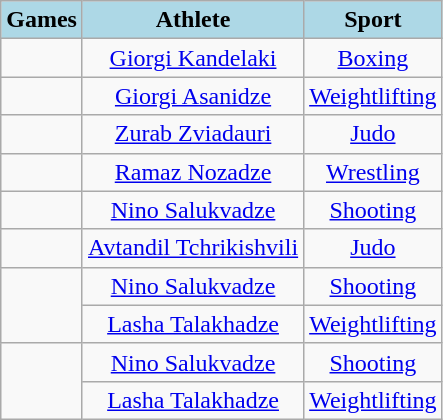<table class="wikitable" style="text-align:center">
<tr>
<th style="background-color:lightblue">Games</th>
<th style="background-color:lightblue">Athlete</th>
<th style="background-color:lightblue">Sport</th>
</tr>
<tr>
<td align=left></td>
<td><a href='#'>Giorgi Kandelaki</a></td>
<td><a href='#'>Boxing</a></td>
</tr>
<tr>
<td align=left></td>
<td><a href='#'>Giorgi Asanidze</a></td>
<td><a href='#'>Weightlifting</a></td>
</tr>
<tr>
<td align=left></td>
<td><a href='#'>Zurab Zviadauri</a></td>
<td><a href='#'>Judo</a></td>
</tr>
<tr>
<td align=left></td>
<td><a href='#'>Ramaz Nozadze</a></td>
<td><a href='#'>Wrestling</a></td>
</tr>
<tr>
<td align=left></td>
<td><a href='#'>Nino Salukvadze</a></td>
<td><a href='#'>Shooting</a></td>
</tr>
<tr>
<td align=left></td>
<td><a href='#'>Avtandil Tchrikishvili</a></td>
<td><a href='#'>Judo</a></td>
</tr>
<tr>
<td align=left rowspan=2></td>
<td><a href='#'>Nino Salukvadze</a></td>
<td><a href='#'>Shooting</a></td>
</tr>
<tr align=center>
<td><a href='#'>Lasha Talakhadze</a></td>
<td><a href='#'>Weightlifting</a></td>
</tr>
<tr>
<td align=left rowspan=2></td>
<td><a href='#'>Nino Salukvadze</a></td>
<td><a href='#'>Shooting</a></td>
</tr>
<tr align=center>
<td><a href='#'>Lasha Talakhadze</a></td>
<td><a href='#'>Weightlifting</a></td>
</tr>
</table>
